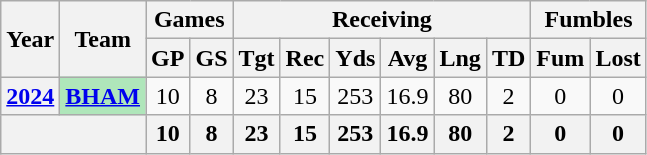<table class="wikitable" style="text-align:center;">
<tr>
<th rowspan="2">Year</th>
<th rowspan="2">Team</th>
<th colspan="2">Games</th>
<th colspan="6">Receiving</th>
<th colspan="2">Fumbles</th>
</tr>
<tr>
<th>GP</th>
<th>GS</th>
<th>Tgt</th>
<th>Rec</th>
<th>Yds</th>
<th>Avg</th>
<th>Lng</th>
<th>TD</th>
<th>Fum</th>
<th>Lost</th>
</tr>
<tr>
<th><a href='#'>2024</a></th>
<th style="background:#afe6ba;"><a href='#'>BHAM</a></th>
<td>10</td>
<td>8</td>
<td>23</td>
<td>15</td>
<td>253</td>
<td>16.9</td>
<td>80</td>
<td>2</td>
<td>0</td>
<td>0</td>
</tr>
<tr>
<th colspan="2"></th>
<th>10</th>
<th>8</th>
<th>23</th>
<th>15</th>
<th>253</th>
<th>16.9</th>
<th>80</th>
<th>2</th>
<th>0</th>
<th>0</th>
</tr>
</table>
